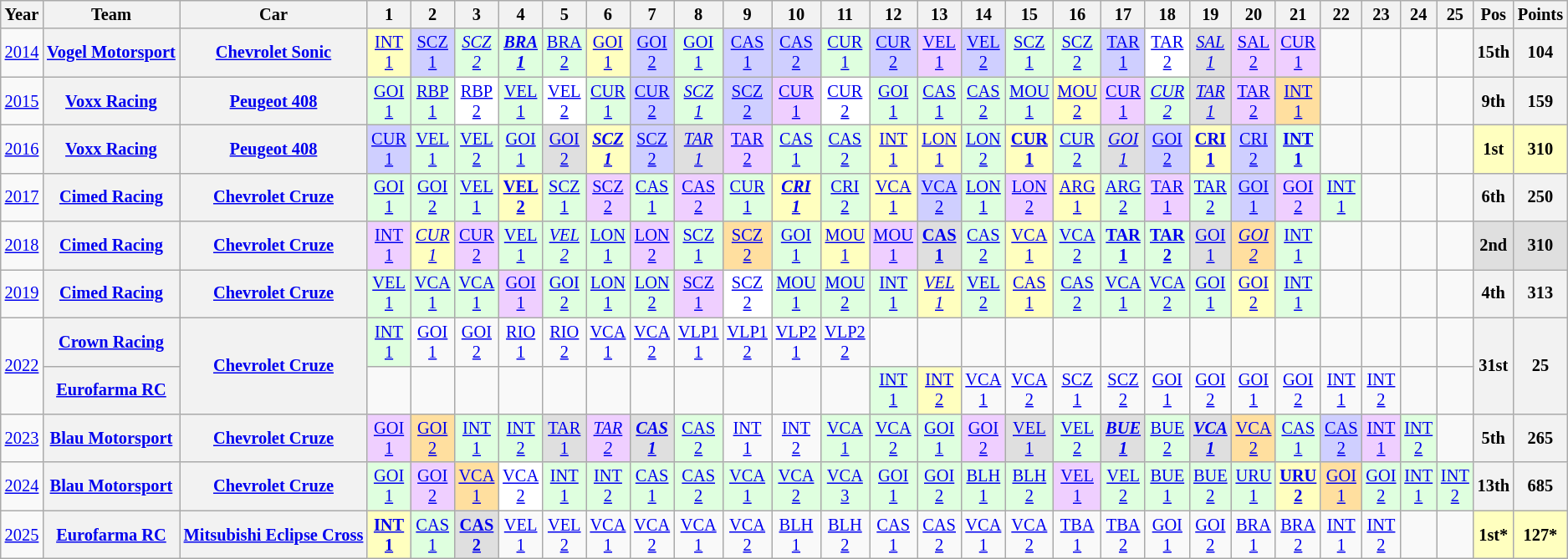<table class="wikitable" border="1" style="text-align:center; font-size:85%;">
<tr>
<th>Year</th>
<th>Team</th>
<th>Car</th>
<th>1</th>
<th>2</th>
<th>3</th>
<th>4</th>
<th>5</th>
<th>6</th>
<th>7</th>
<th>8</th>
<th>9</th>
<th>10</th>
<th>11</th>
<th>12</th>
<th>13</th>
<th>14</th>
<th>15</th>
<th>16</th>
<th>17</th>
<th>18</th>
<th>19</th>
<th>20</th>
<th>21</th>
<th>22</th>
<th>23</th>
<th>24</th>
<th>25</th>
<th>Pos</th>
<th>Points</th>
</tr>
<tr>
<td><a href='#'>2014</a></td>
<th><a href='#'>Vogel Motorsport</a></th>
<th><a href='#'>Chevrolet Sonic</a></th>
<td style="background:#FFFFBF;"><a href='#'>INT<br>1</a><br></td>
<td style="background:#CFCFFF;"><a href='#'>SCZ<br>1</a><br></td>
<td style="background:#DFFFDF;"><em><a href='#'>SCZ<br>2</a></em><br></td>
<td style="background:#DFFFDF;"><strong><em><a href='#'>BRA<br>1</a></em></strong><br></td>
<td style="background:#DFFFDF;"><a href='#'>BRA<br>2</a><br></td>
<td style="background:#FFFFBF;"><a href='#'>GOI<br>1</a><br></td>
<td style="background:#CFCFFF;"><a href='#'>GOI<br>2</a><br></td>
<td style="background:#DFFFDF;"><a href='#'>GOI<br>1</a><br></td>
<td style="background:#CFCFFF;"><a href='#'>CAS<br>1</a><br></td>
<td style="background:#CFCFFF;"><a href='#'>CAS<br>2</a><br></td>
<td style="background:#DFFFDF;"><a href='#'>CUR<br>1</a><br></td>
<td style="background:#CFCFFF;"><a href='#'>CUR<br>2</a><br></td>
<td style="background:#EFCFFF;"><a href='#'>VEL<br>1</a><br></td>
<td style="background:#CFCFFF;"><a href='#'>VEL<br>2</a><br></td>
<td style="background:#DFFFDF;"><a href='#'>SCZ<br>1</a><br></td>
<td style="background:#DFFFDF;"><a href='#'>SCZ<br>2</a><br></td>
<td style="background:#CFCFFF;"><a href='#'>TAR<br>1</a><br></td>
<td style="background:#FFFFFF;"><a href='#'>TAR<br>2</a><br></td>
<td style="background:#DFDFDF;"><em><a href='#'>SAL<br>1</a></em><br></td>
<td style="background:#EFCFFF;"><a href='#'>SAL<br>2</a><br></td>
<td style="background:#EFCFFF;"><a href='#'>CUR<br>1</a><br></td>
<td></td>
<td></td>
<td></td>
<td></td>
<th>15th</th>
<th>104</th>
</tr>
<tr>
<td><a href='#'>2015</a></td>
<th><a href='#'>Voxx Racing</a></th>
<th><a href='#'>Peugeot 408</a></th>
<td style="background:#DFFFDF;"><a href='#'>GOI<br>1</a><br></td>
<td style="background:#DFFFDF;"><a href='#'>RBP<br>1</a><br></td>
<td style="background:#FFFFFF;"><a href='#'>RBP<br>2</a><br></td>
<td style="background:#DFFFDF;"><a href='#'>VEL<br>1</a><br></td>
<td style="background:#FFFFFF;"><a href='#'>VEL<br>2</a><br></td>
<td style="background:#DFFFDF;"><a href='#'>CUR<br>1</a><br></td>
<td style="background:#CFCFFF;"><a href='#'>CUR<br>2</a><br></td>
<td style="background:#DFFFDF;"><em><a href='#'>SCZ<br>1</a></em><br></td>
<td style="background:#CFCFFF;"><a href='#'>SCZ<br>2</a><br></td>
<td style="background:#EFCFFF;"><a href='#'>CUR<br>1</a><br></td>
<td style="background:#FFFFFF;"><a href='#'>CUR<br>2</a><br></td>
<td style="background:#DFFFDF;"><a href='#'>GOI<br>1</a><br></td>
<td style="background:#DFFFDF;"><a href='#'>CAS<br>1</a><br></td>
<td style="background:#DFFFDF;"><a href='#'>CAS<br>2</a><br></td>
<td style="background:#DFFFDF;"><a href='#'>MOU<br>1</a><br></td>
<td style="background:#FFFFBF;"><a href='#'>MOU<br>2</a><br></td>
<td style="background:#EFCFFF;"><a href='#'>CUR<br>1</a><br></td>
<td style="background:#DFFFDF;"><em><a href='#'>CUR<br>2</a></em><br></td>
<td style="background:#DFDFDF;"><em><a href='#'>TAR<br>1</a></em><br></td>
<td style="background:#EFCFFF;"><a href='#'>TAR<br>2</a><br></td>
<td style="background:#FFDF9F;"><a href='#'>INT<br>1</a><br></td>
<td></td>
<td></td>
<td></td>
<td></td>
<th>9th</th>
<th>159</th>
</tr>
<tr>
<td><a href='#'>2016</a></td>
<th><a href='#'>Voxx Racing</a></th>
<th><a href='#'>Peugeot 408</a></th>
<td style="background:#CFCFFF;"><a href='#'>CUR<br>1</a><br></td>
<td style="background:#DFFFDF;"><a href='#'>VEL<br>1</a><br></td>
<td style="background:#DFFFDF;"><a href='#'>VEL<br>2</a><br></td>
<td style="background:#DFFFDF;"><a href='#'>GOI<br>1</a><br></td>
<td style="background:#DFDFDF;"><a href='#'>GOI<br>2</a><br></td>
<td style="background:#FFFFBF;"><strong><em><a href='#'>SCZ<br>1</a></em></strong><br></td>
<td style="background:#CFCFFF;"><a href='#'>SCZ<br>2</a><br></td>
<td style="background:#DFDFDF;"><em><a href='#'>TAR<br>1</a></em><br></td>
<td style="background:#EFCFFF;"><a href='#'>TAR<br>2</a><br></td>
<td style="background:#DFFFDF;"><a href='#'>CAS<br>1</a><br></td>
<td style="background:#DFFFDF;"><a href='#'>CAS<br>2</a><br></td>
<td style="background:#FFFFBF;"><a href='#'>INT<br>1</a><br></td>
<td style="background:#FFFFBF;"><a href='#'>LON<br>1</a><br></td>
<td style="background:#DFFFDF;"><a href='#'>LON<br>2</a><br></td>
<td style="background:#FFFFBF;"><strong><a href='#'>CUR<br>1</a></strong><br></td>
<td style="background:#DFFFDF;"><a href='#'>CUR<br>2</a><br></td>
<td style="background:#DFDFDF;"><em><a href='#'>GOI<br>1</a></em><br></td>
<td style="background:#CFCFFF;"><a href='#'>GOI<br>2</a><br></td>
<td style="background:#FFFFBF;"><strong><a href='#'>CRI<br>1</a></strong><br></td>
<td style="background:#CFCFFF;"><a href='#'>CRI<br>2</a><br></td>
<td style="background:#DFFFDF;"><strong><a href='#'>INT<br>1</a></strong><br></td>
<td></td>
<td></td>
<td></td>
<td></td>
<th style="background:#FFFFBF;">1st</th>
<th style="background:#FFFFBF;">310</th>
</tr>
<tr>
<td><a href='#'>2017</a></td>
<th><a href='#'>Cimed Racing</a></th>
<th><a href='#'>Chevrolet Cruze</a></th>
<td style="background:#DFFFDF;"><a href='#'>GOI<br>1</a><br></td>
<td style="background:#DFFFDF;"><a href='#'>GOI<br>2</a><br></td>
<td style="background:#DFFFDF;"><a href='#'>VEL<br>1</a><br></td>
<td style="background:#FFFFBF;"><strong><a href='#'>VEL<br>2</a></strong><br></td>
<td style="background:#DFFFDF;"><a href='#'>SCZ<br>1</a><br></td>
<td style="background:#EFCFFF;"><a href='#'>SCZ<br>2</a><br></td>
<td style="background:#DFFFDF;"><a href='#'>CAS<br>1</a><br></td>
<td style="background:#EFCFFF;"><a href='#'>CAS<br>2</a><br></td>
<td style="background:#DFFFDF;"><a href='#'>CUR<br>1</a><br></td>
<td style="background:#FFFFBF;"><strong><em><a href='#'>CRI<br>1</a></em></strong><br></td>
<td style="background:#DFFFDF;"><a href='#'>CRI<br>2</a><br></td>
<td style="background:#FFFFBF;"><a href='#'>VCA<br>1</a><br></td>
<td style="background:#CFCFFF;"><a href='#'>VCA<br>2</a><br></td>
<td style="background:#DFFFDF;"><a href='#'>LON<br>1</a><br></td>
<td style="background:#EFCFFF;"><a href='#'>LON<br>2</a><br></td>
<td style="background:#FFFFBF;"><a href='#'>ARG<br>1</a><br></td>
<td style="background:#DFFFDF;"><a href='#'>ARG<br>2</a><br></td>
<td style="background:#EFCFFF;"><a href='#'>TAR<br>1</a><br></td>
<td style="background:#DFFFDF;"><a href='#'>TAR<br>2</a><br></td>
<td style="background:#CFCFFF;"><a href='#'>GOI<br>1</a><br></td>
<td style="background:#EFCFFF;"><a href='#'>GOI<br>2</a><br></td>
<td style="background:#DFFFDF;"><a href='#'>INT<br>1</a><br></td>
<td></td>
<td></td>
<td></td>
<th>6th</th>
<th>250</th>
</tr>
<tr>
<td><a href='#'>2018</a></td>
<th><a href='#'>Cimed Racing</a></th>
<th><a href='#'>Chevrolet Cruze</a></th>
<td style="background:#EFCFFF;"><a href='#'>INT<br>1</a><br></td>
<td style="background:#FFFFBF;"><em><a href='#'>CUR<br>1</a></em><br></td>
<td style="background:#EFCFFF;"><a href='#'>CUR<br>2</a><br></td>
<td style="background:#DFFFDF;"><a href='#'>VEL<br>1</a><br></td>
<td style="background:#DFFFDF;"><em><a href='#'>VEL<br>2</a></em><br></td>
<td style="background:#DFFFDF;"><a href='#'>LON<br>1</a><br></td>
<td style="background:#EFCFFF;"><a href='#'>LON<br>2</a><br></td>
<td style="background:#DFFFDF;"><a href='#'>SCZ<br>1</a><br></td>
<td style="background:#FFDF9F;"><a href='#'>SCZ<br>2</a><br></td>
<td style="background:#DFFFDF;"><a href='#'>GOI<br>1</a><br></td>
<td style="background:#FFFFBF;"><a href='#'>MOU<br>1</a><br></td>
<td style="background:#EFCFFF;"><a href='#'>MOU<br>1</a><br></td>
<td style="background:#DFDFDF;"><strong><a href='#'>CAS<br>1</a></strong><br></td>
<td style="background:#DFFFDF;"><a href='#'>CAS<br>2</a><br></td>
<td style="background:#FFFFBF;"><a href='#'>VCA<br>1</a><br></td>
<td style="background:#DFFFDF;"><a href='#'>VCA<br>2</a><br></td>
<td style="background:#DFFFDF;"><strong><a href='#'>TAR<br>1</a></strong><br></td>
<td style="background:#DFFFDF;"><strong><a href='#'>TAR<br>2</a></strong><br></td>
<td style="background:#DFDFDF;"><a href='#'>GOI<br>1</a><br></td>
<td style="background:#FFDF9F;"><em><a href='#'>GOI<br>2</a></em><br></td>
<td style="background:#DFFFDF;"><a href='#'>INT<br>1</a><br></td>
<td></td>
<td></td>
<td></td>
<td></td>
<th style="background:#DFDFDF;">2nd</th>
<th style="background:#DFDFDF;">310</th>
</tr>
<tr>
<td><a href='#'>2019</a></td>
<th><a href='#'>Cimed Racing</a></th>
<th><a href='#'>Chevrolet Cruze</a></th>
<td style="background:#DFFFDF;"><a href='#'>VEL<br>1</a><br></td>
<td style="background:#DFFFDF;"><a href='#'>VCA<br>1</a><br></td>
<td style="background:#DFFFDF;"><a href='#'>VCA<br>1</a><br></td>
<td style="background:#EFCFFF;"><a href='#'>GOI<br>1</a><br></td>
<td style="background:#DFFFDF;"><a href='#'>GOI<br>2</a><br></td>
<td style="background:#DFFFDF;"><a href='#'>LON<br>1</a><br></td>
<td style="background:#DFFFDF;"><a href='#'>LON<br>2</a><br></td>
<td style="background:#EFCFFF;"><a href='#'>SCZ<br>1</a><br></td>
<td style="background:#FFFFFF;"><a href='#'>SCZ<br>2</a><br></td>
<td style="background:#DFFFDF;"><a href='#'>MOU<br>1</a><br></td>
<td style="background:#DFFFDF;"><a href='#'>MOU<br>2</a><br></td>
<td style="background:#DFFFDF;"><a href='#'>INT<br>1</a><br></td>
<td style="background:#FFFFBF;"><em><a href='#'>VEL<br>1</a></em><br></td>
<td style="background:#DFFFDF;"><a href='#'>VEL<br>2</a><br></td>
<td style="background:#FFFFBF;"><a href='#'>CAS<br>1</a><br></td>
<td style="background:#DFFFDF;"><a href='#'>CAS<br>2</a><br></td>
<td style="background:#DFFFDF;"><a href='#'>VCA<br>1</a><br></td>
<td style="background:#DFFFDF;"><a href='#'>VCA<br>2</a><br></td>
<td style="background:#DFFFDF;"><a href='#'>GOI<br>1</a><br></td>
<td style="background:#FFFFBF;"><a href='#'>GOI<br>2</a><br></td>
<td style="background:#DFFFDF;"><a href='#'>INT<br>1</a><br></td>
<td></td>
<td></td>
<td></td>
<td></td>
<th>4th</th>
<th>313</th>
</tr>
<tr>
<td rowspan="2"><a href='#'>2022</a></td>
<th><a href='#'>Crown Racing</a></th>
<th rowspan="2"><a href='#'>Chevrolet Cruze</a></th>
<td style="background:#DFFFDF;"><a href='#'>INT<br>1</a><br></td>
<td><a href='#'>GOI<br>1</a></td>
<td><a href='#'>GOI<br>2</a></td>
<td><a href='#'>RIO<br>1</a></td>
<td><a href='#'>RIO<br>2</a></td>
<td><a href='#'>VCA<br>1</a></td>
<td><a href='#'>VCA<br>2</a></td>
<td><a href='#'>VLP1<br>1</a></td>
<td><a href='#'>VLP1<br>2</a></td>
<td><a href='#'>VLP2<br>1</a></td>
<td><a href='#'>VLP2<br>2</a></td>
<td></td>
<td></td>
<td></td>
<td></td>
<td></td>
<td></td>
<td></td>
<td></td>
<td></td>
<td></td>
<td></td>
<td></td>
<td></td>
<td></td>
<th rowspan="2">31st</th>
<th rowspan="2">25</th>
</tr>
<tr>
<th><a href='#'>Eurofarma RC</a></th>
<td></td>
<td></td>
<td></td>
<td></td>
<td></td>
<td></td>
<td></td>
<td></td>
<td></td>
<td></td>
<td></td>
<td style="background:#DFFFDF;"><a href='#'>INT<br>1</a><br></td>
<td style="background:#FFFFBF;"><a href='#'>INT<br>2</a><br></td>
<td><a href='#'>VCA<br>1</a></td>
<td><a href='#'>VCA<br>2</a></td>
<td><a href='#'>SCZ<br>1</a></td>
<td><a href='#'>SCZ<br>2</a></td>
<td><a href='#'>GOI<br>1</a></td>
<td><a href='#'>GOI<br>2</a></td>
<td><a href='#'>GOI<br>1</a></td>
<td><a href='#'>GOI<br>2</a></td>
<td><a href='#'>INT<br>1</a></td>
<td><a href='#'>INT<br>2</a></td>
<td></td>
<td></td>
</tr>
<tr>
<td><a href='#'>2023</a></td>
<th><a href='#'>Blau Motorsport</a></th>
<th><a href='#'>Chevrolet Cruze</a></th>
<td style="background:#EFCFFF;"><a href='#'>GOI<br>1</a><br></td>
<td style="background:#FFDF9F;"><a href='#'>GOI<br>2</a><br></td>
<td style="background:#DFFFDF;"><a href='#'>INT<br>1</a><br></td>
<td style="background:#DFFFDF;"><a href='#'>INT<br>2</a><br></td>
<td style="background:#DFDFDF;"><a href='#'>TAR<br>1</a><br></td>
<td style="background:#EFCFFF;"><em><a href='#'>TAR<br>2</a></em><br></td>
<td style="background:#DFDFDF;"><strong><em><a href='#'>CAS<br>1</a></em></strong><br></td>
<td style="background:#DFFFDF;"><a href='#'>CAS<br>2</a><br></td>
<td><a href='#'>INT<br>1</a></td>
<td><a href='#'>INT<br>2</a></td>
<td style="background:#DFFFDF;"><a href='#'>VCA<br>1</a><br></td>
<td style="background:#DFFFDF;"><a href='#'>VCA<br>2</a><br></td>
<td style="background:#DFFFDF;"><a href='#'>GOI<br>1</a><br></td>
<td style="background:#EFCFFF;"><a href='#'>GOI<br>2</a><br></td>
<td style="background:#DFDFDF;"><a href='#'>VEL<br>1</a><br></td>
<td style="background:#DFFFDF;"><a href='#'>VEL<br>2</a><br></td>
<td style="background:#DFDFDF;"><strong><em><a href='#'>BUE<br>1</a></em></strong><br></td>
<td style="background:#DFFFDF;"><a href='#'>BUE<br>2</a><br></td>
<td style="background:#DFDFDF;"><strong><em><a href='#'>VCA<br>1</a></em></strong><br></td>
<td style="background:#FFDF9F;"><a href='#'>VCA<br>2</a><br></td>
<td style="background:#DFFFDF;"><a href='#'>CAS<br>1</a><br></td>
<td style="background:#CFCFFF;"><a href='#'>CAS<br>2</a><br></td>
<td style="background:#EFCFFF;"><a href='#'>INT<br>1</a><br></td>
<td style="background:#DFFFDF;"><a href='#'>INT<br>2</a><br></td>
<td></td>
<th>5th</th>
<th>265</th>
</tr>
<tr>
<td><a href='#'>2024</a></td>
<th><a href='#'>Blau Motorsport</a></th>
<th><a href='#'>Chevrolet Cruze</a></th>
<td style="background:#DFFFDF;"><a href='#'>GOI<br>1</a><br></td>
<td style="background:#EFCFFF;"><a href='#'>GOI<br>2</a><br></td>
<td style="background:#FFDF9F;"><a href='#'>VCA<br>1</a><br></td>
<td style="background:#FFFFFF;"><a href='#'>VCA<br>2</a><br></td>
<td style="background:#DFFFDF;"><a href='#'>INT<br>1</a><br></td>
<td style="background:#DFFFDF;"><a href='#'>INT<br>2</a><br></td>
<td style="background:#DFFFDF;"><a href='#'>CAS<br>1</a><br></td>
<td style="background:#DFFFDF;"><a href='#'>CAS<br>2</a><br></td>
<td style="background:#DFFFDF;"><a href='#'>VCA<br>1</a><br></td>
<td style="background:#DFFFDF;"><a href='#'>VCA<br>2</a><br></td>
<td style="background:#DFFFDF;"><a href='#'>VCA<br>3</a><br></td>
<td style="background:#DFFFDF;"><a href='#'>GOI<br>1</a><br></td>
<td style="background:#DFFFDF;"><a href='#'>GOI<br>2</a><br></td>
<td style="background:#DFFFDF;"><a href='#'>BLH<br>1</a><br></td>
<td style="background:#DFFFDF;"><a href='#'>BLH<br>2</a><br></td>
<td style="background:#EFCFFF;"><a href='#'>VEL<br>1</a><br></td>
<td style="background:#DFFFDF;"><a href='#'>VEL<br>2</a><br></td>
<td style="background:#DFFFDF;"><a href='#'>BUE<br>1</a><br></td>
<td style="background:#DFFFDF;"><a href='#'>BUE<br>2</a><br></td>
<td style="background:#DFFFDF;"><a href='#'>URU<br>1</a><br></td>
<td style="background:#FFFFBF;"><strong><a href='#'>URU<br>2</a></strong><br></td>
<td style="background:#FFDF9F;"><a href='#'>GOI<br>1</a><br></td>
<td style="background:#DFFFDF;"><a href='#'>GOI<br>2</a><br></td>
<td style="background:#DFFFDF;"><a href='#'>INT<br>1</a><br></td>
<td style="background:#DFFFDF;"><a href='#'>INT<br>2</a><br></td>
<th>13th</th>
<th>685</th>
</tr>
<tr>
<td><a href='#'>2025</a></td>
<th><a href='#'>Eurofarma RC</a></th>
<th><a href='#'>Mitsubishi Eclipse Cross</a></th>
<td style="background:#FFFFBF;"><strong><a href='#'>INT<br>1</a></strong><br></td>
<td style="background:#DFFFDF;"><a href='#'>CAS<br>1</a><br></td>
<td style="background:#DFDFDF;"><strong><a href='#'>CAS<br>2</a></strong><br></td>
<td style="background:#;"><a href='#'>VEL<br>1</a><br></td>
<td style="background:#;"><a href='#'>VEL<br>2</a><br></td>
<td style="background:#;"><a href='#'>VCA<br>1</a><br></td>
<td style="background:#;"><a href='#'>VCA<br>2</a><br></td>
<td style="background:#;"><a href='#'>VCA<br>1</a><br></td>
<td style="background:#;"><a href='#'>VCA<br>2</a><br></td>
<td style="background:#;"><a href='#'>BLH<br>1</a><br></td>
<td style="background:#;"><a href='#'>BLH<br>2</a><br></td>
<td style="background:#;"><a href='#'>CAS<br>1</a><br></td>
<td style="background:#;"><a href='#'>CAS<br>2</a><br></td>
<td style="background:#;"><a href='#'>VCA<br>1</a><br></td>
<td style="background:#;"><a href='#'>VCA<br>2</a><br></td>
<td style="background:#;"><a href='#'>TBA<br>1</a><br></td>
<td style="background:#;"><a href='#'>TBA<br>2</a><br></td>
<td style="background:#;"><a href='#'>GOI<br>1</a><br></td>
<td style="background:#;"><a href='#'>GOI<br>2</a><br></td>
<td style="background:#;"><a href='#'>BRA<br>1</a><br></td>
<td style="background:#;"><a href='#'>BRA<br>2</a><br></td>
<td style="background:#;"><a href='#'>INT<br>1</a><br></td>
<td style="background:#;"><a href='#'>INT<br>2</a><br></td>
<td></td>
<td></td>
<th style="background:#FFFFBF;">1st*</th>
<th style="background:#FFFFBF;">127*</th>
</tr>
</table>
